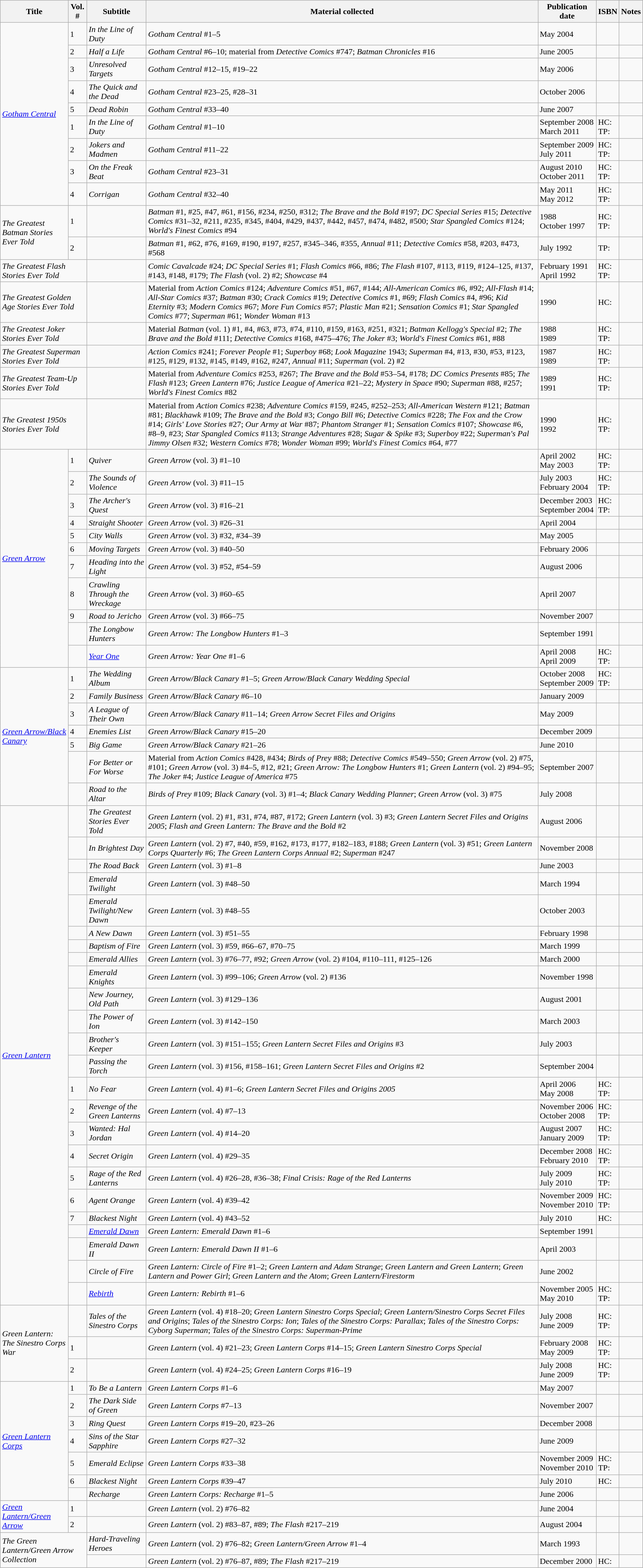<table class="wikitable">
<tr>
<th>Title</th>
<th>Vol. #</th>
<th>Subtitle</th>
<th>Material collected</th>
<th>Publication date</th>
<th>ISBN</th>
<th>Notes</th>
</tr>
<tr>
<td rowspan="9"><em><a href='#'>Gotham Central</a></em></td>
<td>1</td>
<td><em>In the Line of Duty</em></td>
<td><em>Gotham Central</em> #1–5</td>
<td>May 2004</td>
<td></td>
<td></td>
</tr>
<tr>
<td>2</td>
<td><em>Half a Life</em></td>
<td><em>Gotham Central</em> #6–10; material from <em>Detective Comics</em> #747; <em>Batman Chronicles</em> #16</td>
<td>June 2005</td>
<td></td>
<td></td>
</tr>
<tr>
<td>3</td>
<td><em>Unresolved Targets</em></td>
<td><em>Gotham Central</em> #12–15, #19–22</td>
<td>May 2006</td>
<td></td>
<td></td>
</tr>
<tr>
<td>4</td>
<td><em>The Quick and the Dead</em></td>
<td><em>Gotham Central</em> #23–25, #28–31</td>
<td>October 2006</td>
<td></td>
<td></td>
</tr>
<tr>
<td>5</td>
<td><em>Dead Robin</em></td>
<td><em>Gotham Central</em> #33–40</td>
<td>June 2007</td>
<td></td>
<td></td>
</tr>
<tr>
<td>1</td>
<td><em>In the Line of Duty</em></td>
<td><em>Gotham Central</em> #1–10</td>
<td>September 2008<br>March 2011</td>
<td>HC: <br>TP: </td>
<td></td>
</tr>
<tr>
<td>2</td>
<td><em>Jokers and Madmen</em></td>
<td><em>Gotham Central</em> #11–22</td>
<td>September 2009<br>July 2011</td>
<td>HC: <br>TP: </td>
<td></td>
</tr>
<tr>
<td>3</td>
<td><em>On the Freak Beat</em></td>
<td><em>Gotham Central</em> #23–31</td>
<td>August 2010<br>October 2011</td>
<td>HC: <br>TP: </td>
<td></td>
</tr>
<tr>
<td>4</td>
<td><em>Corrigan</em></td>
<td><em>Gotham Central</em> #32–40</td>
<td>May 2011<br>May 2012</td>
<td>HC: <br>TP: </td>
<td></td>
</tr>
<tr>
<td rowspan="2"><em>The Greatest Batman Stories Ever Told</em></td>
<td>1</td>
<td></td>
<td><em>Batman</em> #1, #25, #47, #61, #156, #234, #250, #312; <em>The Brave and the Bold</em> #197; <em>DC Special Series</em> #15; <em>Detective Comics</em> #31–32, #211, #235, #345, #404, #429, #437, #442, #457, #474, #482, #500; <em>Star Spangled Comics</em> #124; <em>World's Finest Comics</em> #94</td>
<td>1988<br>October 1997</td>
<td>HC: <br>TP: </td>
<td></td>
</tr>
<tr>
<td>2</td>
<td></td>
<td><em>Batman</em> #1, #62, #76, #169, #190, #197, #257, #345–346, #355, <em>Annual</em> #11; <em>Detective Comics</em> #58, #203, #473, #568</td>
<td>July 1992</td>
<td>TP: </td>
<td></td>
</tr>
<tr>
<td colspan="2" rowspan="1"><em>The Greatest Flash Stories Ever Told</em></td>
<td></td>
<td><em>Comic Cavalcade</em> #24; <em>DC Special Series</em> #1; <em>Flash Comics</em> #66, #86; <em>The Flash</em> #107, #113, #119, #124–125, #137, #143, #148, #179; <em>The Flash</em> (vol. 2) #2; <em>Showcase</em> #4</td>
<td>February 1991<br>April 1992</td>
<td>HC: <br>TP: </td>
<td></td>
</tr>
<tr>
<td colspan="2" rowspan="1"><em>The Greatest Golden Age Stories Ever Told</em></td>
<td></td>
<td>Material from <em>Action Comics</em> #124; <em>Adventure Comics</em> #51, #67, #144; <em>All-American Comics</em> #6, #92; <em>All-Flash</em> #14; <em>All-Star Comics</em> #37; <em>Batman</em> #30; <em>Crack Comics</em> #19; <em>Detective Comics</em> #1, #69; <em>Flash Comics</em> #4, #96; <em>Kid Eternity</em> #3; <em>Modern Comics</em> #67; <em>More Fun Comics</em> #57; <em>Plastic Man</em> #21; <em>Sensation Comics</em> #1; <em>Star Spangled Comics</em> #77; <em>Superman</em> #61; <em>Wonder Woman</em> #13</td>
<td>1990</td>
<td>HC: </td>
<td></td>
</tr>
<tr>
<td colspan="2" rowspan="1"><em>The Greatest Joker Stories Ever Told</em></td>
<td></td>
<td>Material <em>Batman</em> (vol. 1) #1, #4, #63, #73, #74, #110, #159, #163, #251, #321; <em>Batman Kellogg's Special</em> #2; <em>The Brave and the Bold</em> #111; <em>Detective Comics</em> #168, #475–476; <em>The Joker</em> #3; <em>World's Finest Comics</em> #61, #88</td>
<td>1988<br>1989</td>
<td>HC: <br>TP: </td>
<td></td>
</tr>
<tr>
<td colspan="2" rowspan="1"><em>The Greatest Superman Stories Ever Told</em></td>
<td></td>
<td><em>Action Comics</em> #241; <em>Forever People</em> #1; <em>Superboy</em> #68; <em>Look Magazine</em> 1943; <em>Superman</em> #4, #13, #30, #53, #123, #125, #129, #132, #145, #149, #162, #247, <em>Annual</em> #11; <em>Superman</em> (vol. 2) #2</td>
<td>1987<br>1989</td>
<td>HC: <br>TP: </td>
<td></td>
</tr>
<tr>
<td colspan="2" rowspan="1"><em>The Greatest Team-Up Stories Ever Told</em></td>
<td></td>
<td>Material from <em>Adventure Comics</em> #253, #267; <em>The Brave and the Bold</em> #53–54, #178; <em>DC Comics Presents</em> #85; <em>The Flash</em> #123; <em>Green Lantern</em> #76; <em>Justice League of America</em> #21–22; <em>Mystery in Space</em> #90; <em>Superman</em> #88, #257; <em>World's Finest Comics</em> #82</td>
<td>1989<br>1991</td>
<td>HC: <br>TP: </td>
<td></td>
</tr>
<tr>
<td colspan="2" rowspan="1"><em>The Greatest 1950s Stories Ever Told</em></td>
<td></td>
<td>Material from <em>Action Comics</em> #238; <em>Adventure Comics</em> #159, #245, #252–253; <em>All-American Western</em> #121; <em>Batman</em> #81; <em>Blackhawk</em> #109; <em>The Brave and the Bold</em> #3; <em>Congo Bill</em> #6; <em>Detective Comics</em> #228; <em>The Fox and the Crow</em> #14; <em>Girls' Love Stories</em> #27; <em>Our Army at War</em> #87; <em>Phantom Stranger</em> #1; <em>Sensation Comics</em> #107; <em>Showcase</em> #6, #8–9, #23; <em>Star Spangled Comics</em> #113; <em>Strange Adventures</em> #28; <em>Sugar & Spike</em> #3; <em>Superboy</em> #22; <em>Superman's Pal Jimmy Olsen</em> #32; <em>Western Comics</em> #78; <em>Wonder Woman</em> #99; <em>World's Finest Comics</em> #64, #77</td>
<td>1990<br>1992</td>
<td>HC: <br>TP: </td>
<td></td>
</tr>
<tr>
<td rowspan="11"><em><a href='#'>Green Arrow</a></em></td>
<td>1</td>
<td><em>Quiver</em></td>
<td><em>Green Arrow</em> (vol. 3) #1–10</td>
<td>April 2002<br>May 2003</td>
<td>HC: <br>TP: </td>
<td></td>
</tr>
<tr>
<td>2</td>
<td><em>The Sounds of Violence</em></td>
<td><em>Green Arrow</em> (vol. 3) #11–15</td>
<td>July 2003<br>February 2004</td>
<td>HC: <br>TP: </td>
<td></td>
</tr>
<tr>
<td>3</td>
<td><em>The Archer's Quest</em></td>
<td><em>Green Arrow</em> (vol. 3) #16–21</td>
<td style=white-space:nowrap>December 2003<br>September 2004</td>
<td style=white-space:nowrap>HC: <br>TP: </td>
<td></td>
</tr>
<tr>
<td>4</td>
<td><em>Straight Shooter</em></td>
<td><em>Green Arrow</em> (vol. 3) #26–31</td>
<td>April 2004</td>
<td></td>
<td></td>
</tr>
<tr>
<td>5</td>
<td><em>City Walls</em></td>
<td><em>Green Arrow</em> (vol. 3) #32, #34–39</td>
<td>May 2005</td>
<td></td>
<td></td>
</tr>
<tr>
<td>6</td>
<td><em>Moving Targets</em></td>
<td><em>Green Arrow</em> (vol. 3) #40–50</td>
<td>February 2006</td>
<td></td>
<td></td>
</tr>
<tr>
<td>7</td>
<td><em>Heading into the Light</em></td>
<td><em>Green Arrow</em> (vol. 3) #52, #54–59</td>
<td>August 2006</td>
<td></td>
<td></td>
</tr>
<tr>
<td>8</td>
<td><em>Crawling Through the Wreckage</em></td>
<td><em>Green Arrow</em> (vol. 3) #60–65</td>
<td>April 2007</td>
<td></td>
<td></td>
</tr>
<tr>
<td>9</td>
<td><em>Road to Jericho</em></td>
<td><em>Green Arrow</em> (vol. 3) #66–75</td>
<td>November 2007</td>
<td></td>
<td></td>
</tr>
<tr>
<td></td>
<td><em>The Longbow Hunters</em></td>
<td><em>Green Arrow: The Longbow Hunters</em> #1–3</td>
<td>September 1991</td>
<td></td>
<td></td>
</tr>
<tr>
<td></td>
<td><em><a href='#'>Year One</a></em></td>
<td><em>Green Arrow: Year One</em> #1–6</td>
<td>April 2008<br>April 2009</td>
<td>HC: <br>TP: </td>
<td></td>
</tr>
<tr>
<td rowspan="7"><em><a href='#'>Green Arrow/Black Canary</a></em></td>
<td>1</td>
<td><em>The Wedding Album</em></td>
<td><em>Green Arrow/Black Canary</em> #1–5; <em>Green Arrow/Black Canary Wedding Special</em></td>
<td>October 2008<br>September 2009</td>
<td>HC: <br>TP: </td>
<td></td>
</tr>
<tr>
<td>2</td>
<td><em>Family Business</em></td>
<td><em>Green Arrow/Black Canary</em> #6–10</td>
<td>January 2009</td>
<td></td>
<td></td>
</tr>
<tr>
<td>3</td>
<td><em>A League of Their Own</em></td>
<td><em>Green Arrow/Black Canary</em> #11–14; <em>Green Arrow Secret Files and Origins</em></td>
<td>May 2009</td>
<td></td>
<td></td>
</tr>
<tr>
<td>4</td>
<td><em>Enemies List</em></td>
<td><em>Green Arrow/Black Canary</em> #15–20</td>
<td>December 2009</td>
<td></td>
<td></td>
</tr>
<tr>
<td>5</td>
<td><em>Big Game</em></td>
<td><em>Green Arrow/Black Canary</em> #21–26</td>
<td>June 2010</td>
<td></td>
<td></td>
</tr>
<tr>
<td></td>
<td><em>For Better or For Worse</em></td>
<td>Material from <em>Action Comics</em> #428, #434; <em>Birds of Prey</em> #88; <em>Detective Comics</em> #549–550; <em>Green Arrow</em> (vol. 2) #75, #101; <em>Green Arrow</em> (vol. 3) #4–5, #12, #21; <em>Green Arrow: The Longbow Hunters</em> #1; <em>Green Lantern</em> (vol. 2) #94–95; <em>The Joker</em> #4; <em>Justice League of America</em> #75</td>
<td>September 2007</td>
<td></td>
<td></td>
</tr>
<tr>
<td></td>
<td><em>Road to the Altar</em></td>
<td><em>Birds of Prey</em> #109; <em>Black Canary</em> (vol. 3) #1–4; <em>Black Canary Wedding Planner</em>; <em>Green Arrow</em> (vol. 3) #75</td>
<td>July 2008</td>
<td></td>
<td></td>
</tr>
<tr>
<td rowspan="24"><em><a href='#'>Green Lantern</a></em></td>
<td></td>
<td><em>The Greatest Stories Ever Told</em></td>
<td><em>Green Lantern</em> (vol. 2) #1, #31, #74, #87, #172; <em>Green Lantern</em> (vol. 3) #3; <em>Green Lantern Secret Files and Origins 2005</em>; <em>Flash and Green Lantern: The Brave and the Bold</em> #2</td>
<td>August 2006</td>
<td></td>
<td></td>
</tr>
<tr>
<td></td>
<td><em>In Brightest Day</em></td>
<td><em>Green Lantern</em> (vol. 2) #7, #40, #59, #162, #173, #177, #182–183, #188; <em>Green Lantern</em> (vol. 3) #51; <em>Green Lantern Corps Quarterly</em> #6; <em>The Green Lantern Corps Annual</em> #2; <em>Superman</em> #247</td>
<td>November 2008</td>
<td></td>
<td></td>
</tr>
<tr>
<td></td>
<td><em>The Road Back</em></td>
<td><em>Green Lantern</em> (vol. 3) #1–8</td>
<td>June 2003</td>
<td></td>
<td></td>
</tr>
<tr>
<td></td>
<td><em>Emerald Twilight</em></td>
<td><em>Green Lantern</em> (vol. 3) #48–50</td>
<td>March 1994</td>
<td></td>
<td></td>
</tr>
<tr>
<td></td>
<td><em>Emerald Twilight/New Dawn</em></td>
<td><em>Green Lantern</em> (vol. 3) #48–55</td>
<td>October 2003</td>
<td></td>
<td></td>
</tr>
<tr>
<td></td>
<td><em>A New Dawn</em></td>
<td><em>Green Lantern</em> (vol. 3) #51–55</td>
<td>February 1998</td>
<td></td>
<td></td>
</tr>
<tr>
<td></td>
<td><em>Baptism of Fire</em></td>
<td><em>Green Lantern</em> (vol. 3) #59, #66–67, #70–75</td>
<td>March 1999</td>
<td></td>
<td></td>
</tr>
<tr>
<td></td>
<td><em>Emerald Allies</em></td>
<td><em>Green Lantern</em> (vol. 3) #76–77, #92; <em>Green Arrow</em> (vol. 2) #104, #110–111, #125–126</td>
<td>March 2000</td>
<td></td>
<td></td>
</tr>
<tr>
<td></td>
<td><em>Emerald Knights</em></td>
<td><em>Green Lantern</em> (vol. 3) #99–106; <em>Green Arrow</em> (vol. 2) #136</td>
<td>November 1998</td>
<td></td>
<td></td>
</tr>
<tr>
<td></td>
<td><em>New Journey, Old Path</em></td>
<td><em>Green Lantern</em> (vol. 3) #129–136</td>
<td>August 2001</td>
<td></td>
<td></td>
</tr>
<tr>
<td></td>
<td><em>The Power of Ion</em></td>
<td><em>Green Lantern</em> (vol. 3) #142–150</td>
<td>March 2003</td>
<td></td>
<td></td>
</tr>
<tr>
<td></td>
<td><em>Brother's Keeper</em></td>
<td><em>Green Lantern</em> (vol. 3) #151–155; <em>Green Lantern Secret Files and Origins</em> #3</td>
<td>July 2003</td>
<td></td>
<td></td>
</tr>
<tr>
<td></td>
<td><em>Passing the Torch</em></td>
<td><em>Green Lantern</em> (vol. 3) #156, #158–161; <em>Green Lantern Secret Files and Origins</em> #2</td>
<td>September 2004</td>
<td></td>
<td></td>
</tr>
<tr>
<td>1</td>
<td><em>No Fear</em></td>
<td><em>Green Lantern</em> (vol. 4) #1–6; <em>Green Lantern Secret Files and Origins 2005</em></td>
<td>April 2006<br>May 2008</td>
<td>HC: <br>TP: </td>
<td></td>
</tr>
<tr>
<td>2</td>
<td><em>Revenge of the Green Lanterns</em></td>
<td><em>Green Lantern</em> (vol. 4) #7–13</td>
<td>November 2006<br>October 2008</td>
<td>HC: <br>TP: </td>
<td></td>
</tr>
<tr>
<td>3</td>
<td><em>Wanted: Hal Jordan</em></td>
<td><em>Green Lantern</em> (vol. 4) #14–20</td>
<td>August 2007<br>January 2009</td>
<td>HC: <br>TP: </td>
<td></td>
</tr>
<tr>
<td>4</td>
<td><em>Secret Origin</em></td>
<td><em>Green Lantern</em> (vol. 4) #29–35</td>
<td>December 2008<br>February 2010</td>
<td>HC: <br>TP: </td>
<td></td>
</tr>
<tr>
<td>5</td>
<td><em>Rage of the Red Lanterns</em></td>
<td><em>Green Lantern</em> (vol. 4) #26–28, #36–38; <em>Final Crisis: Rage of the Red Lanterns</em></td>
<td>July 2009<br>July 2010</td>
<td>HC: <br>TP: </td>
<td></td>
</tr>
<tr>
<td>6</td>
<td><em>Agent Orange</em></td>
<td><em>Green Lantern</em> (vol. 4) #39–42</td>
<td>November 2009<br>November 2010</td>
<td>HC: <br>TP: </td>
<td></td>
</tr>
<tr>
<td>7</td>
<td><em>Blackest Night</em></td>
<td><em>Green Lantern</em> (vol. 4) #43–52</td>
<td>July 2010</td>
<td>HC: </td>
<td></td>
</tr>
<tr>
<td></td>
<td><em><a href='#'>Emerald Dawn</a></em></td>
<td><em>Green Lantern: Emerald Dawn</em> #1–6</td>
<td>September 1991</td>
<td></td>
<td></td>
</tr>
<tr>
<td></td>
<td><em>Emerald Dawn II</em></td>
<td><em>Green Lantern: Emerald Dawn II</em> #1–6</td>
<td>April 2003</td>
<td></td>
<td></td>
</tr>
<tr>
<td></td>
<td><em>Circle of Fire</em></td>
<td><em>Green Lantern: Circle of Fire</em> #1–2; <em>Green Lantern and Adam Strange</em>; <em>Green Lantern and Green Lantern</em>; <em>Green Lantern and Power Girl</em>; <em>Green Lantern and the Atom</em>; <em>Green Lantern/Firestorm</em></td>
<td>June 2002</td>
<td></td>
<td></td>
</tr>
<tr>
<td></td>
<td><em><a href='#'>Rebirth</a></em></td>
<td><em>Green Lantern: Rebirth</em> #1–6</td>
<td>November 2005<br>May 2010</td>
<td>HC: <br>TP: </td>
<td></td>
</tr>
<tr>
<td rowspan="3"><em>Green Lantern: The Sinestro Corps War</em></td>
<td></td>
<td><em>Tales of the Sinestro Corps</em></td>
<td><em>Green Lantern</em> (vol. 4) #18–20; <em>Green Lantern Sinestro Corps Special</em>; <em>Green Lantern/Sinestro Corps Secret Files and Origins</em>; <em>Tales of the Sinestro Corps: Ion</em>; <em>Tales of the Sinestro Corps: Parallax</em>; <em>Tales of the Sinestro Corps: Cyborg Superman</em>; <em>Tales of the Sinestro Corps: Superman-Prime</em></td>
<td>July 2008<br>June 2009</td>
<td>HC: <br>TP: </td>
<td></td>
</tr>
<tr>
<td>1</td>
<td></td>
<td><em>Green Lantern</em> (vol. 4) #21–23; <em>Green Lantern Corps</em> #14–15; <em>Green Lantern Sinestro Corps Special</em></td>
<td>February 2008<br>May 2009</td>
<td>HC: <br>TP: </td>
<td></td>
</tr>
<tr>
<td>2</td>
<td></td>
<td><em>Green Lantern</em> (vol. 4) #24–25; <em>Green Lantern Corps</em> #16–19</td>
<td>July 2008<br>June 2009</td>
<td>HC: <br>TP: </td>
<td></td>
</tr>
<tr>
<td rowspan="7"><em><a href='#'>Green Lantern Corps</a></em></td>
<td>1</td>
<td><em>To Be a Lantern</em></td>
<td><em>Green Lantern Corps</em> #1–6</td>
<td>May 2007</td>
<td></td>
<td></td>
</tr>
<tr>
<td>2</td>
<td><em>The Dark Side of Green</em></td>
<td><em>Green Lantern Corps</em> #7–13</td>
<td>November 2007</td>
<td></td>
<td></td>
</tr>
<tr>
<td>3</td>
<td><em>Ring Quest</em></td>
<td><em>Green Lantern Corps</em> #19–20, #23–26</td>
<td>December 2008</td>
<td></td>
<td></td>
</tr>
<tr>
<td>4</td>
<td><em>Sins of the Star Sapphire</em></td>
<td><em>Green Lantern Corps</em> #27–32</td>
<td>June 2009</td>
<td></td>
<td></td>
</tr>
<tr>
<td>5</td>
<td><em>Emerald Eclipse</em></td>
<td><em>Green Lantern Corps</em> #33–38</td>
<td>November 2009<br>November 2010</td>
<td>HC: <br>TP: </td>
<td></td>
</tr>
<tr>
<td>6</td>
<td><em>Blackest Night</em></td>
<td><em>Green Lantern Corps</em> #39–47</td>
<td>July 2010</td>
<td>HC: </td>
<td></td>
</tr>
<tr>
<td></td>
<td><em>Recharge</em></td>
<td><em>Green Lantern Corps: Recharge</em> #1–5</td>
<td>June 2006</td>
<td></td>
<td></td>
</tr>
<tr>
<td rowspan="2"><em><a href='#'>Green Lantern/Green Arrow</a></em></td>
<td>1</td>
<td></td>
<td><em>Green Lantern</em> (vol. 2) #76–82</td>
<td>June 2004</td>
<td></td>
<td></td>
</tr>
<tr>
<td>2</td>
<td></td>
<td><em>Green Lantern</em> (vol. 2) #83–87, #89; <em>The Flash</em> #217–219</td>
<td>August 2004</td>
<td></td>
<td></td>
</tr>
<tr>
<td colspan="2" rowspan="2"><em>The Green Lantern/Green Arrow Collection</em></td>
<td><em>Hard-Traveling Heroes</em></td>
<td><em>Green Lantern</em> (vol. 2) #76–82; <em>Green Lantern/Green Arrow</em> #1–4</td>
<td>March 1993</td>
<td></td>
<td></td>
</tr>
<tr>
<td></td>
<td><em>Green Lantern</em> (vol. 2) #76–87, #89; <em>The Flash</em> #217–219</td>
<td>December 2000</td>
<td>HC: </td>
<td></td>
</tr>
</table>
